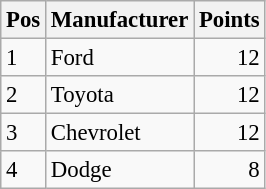<table class="wikitable" style="font-size: 95%;">
<tr>
<th>Pos</th>
<th>Manufacturer</th>
<th>Points</th>
</tr>
<tr>
<td>1</td>
<td>Ford</td>
<td style="text-align:right;">12</td>
</tr>
<tr>
<td>2</td>
<td>Toyota</td>
<td style="text-align:right;">12</td>
</tr>
<tr>
<td>3</td>
<td>Chevrolet</td>
<td style="text-align:right;">12</td>
</tr>
<tr>
<td>4</td>
<td>Dodge</td>
<td style="text-align:right;">8</td>
</tr>
</table>
